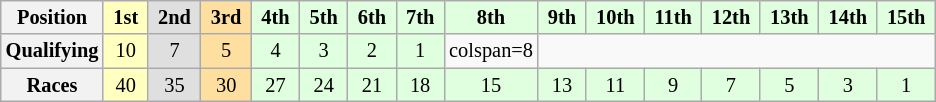<table class="wikitable" style="font-size:85%; text-align:center">
<tr>
<th>Position</th>
<td style="background:#ffffbf;"> <strong>1st</strong> </td>
<td style="background:#dfdfdf;"> <strong>2nd</strong> </td>
<td style="background:#ffdf9f;"> <strong>3rd</strong> </td>
<td style="background:#dfffdf;"> <strong>4th</strong> </td>
<td style="background:#dfffdf;"> <strong>5th</strong> </td>
<td style="background:#dfffdf;"> <strong>6th</strong> </td>
<td style="background:#dfffdf;"> <strong>7th</strong> </td>
<td style="background:#dfffdf;"> <strong>8th</strong> </td>
<td style="background:#dfffdf;"> <strong>9th</strong> </td>
<td style="background:#dfffdf;"> <strong>10th</strong> </td>
<td style="background:#dfffdf;"> <strong>11th</strong> </td>
<td style="background:#dfffdf;"> <strong>12th</strong> </td>
<td style="background:#dfffdf;"> <strong>13th</strong> </td>
<td style="background:#dfffdf;"> <strong>14th</strong> </td>
<td style="background:#dfffdf;"> <strong>15th</strong> </td>
</tr>
<tr>
<th>Qualifying</th>
<td style="background:#ffffbf;">10</td>
<td style="background:#dfdfdf;">7</td>
<td style="background:#ffdf9f;">5</td>
<td style="background:#dfffdf;">4</td>
<td style="background:#dfffdf;">3</td>
<td style="background:#dfffdf;">2</td>
<td style="background:#dfffdf;">1</td>
<td>colspan=8 </td>
</tr>
<tr>
<th>Races</th>
<td style="background:#ffffbf;">40</td>
<td style="background:#dfdfdf;">35</td>
<td style="background:#ffdf9f;">30</td>
<td style="background:#dfffdf;">27</td>
<td style="background:#dfffdf;">24</td>
<td style="background:#dfffdf;">21</td>
<td style="background:#dfffdf;">18</td>
<td style="background:#dfffdf;">15</td>
<td style="background:#dfffdf;">13</td>
<td style="background:#dfffdf;">11</td>
<td style="background:#dfffdf;">9</td>
<td style="background:#dfffdf;">7</td>
<td style="background:#dfffdf;">5</td>
<td style="background:#dfffdf;">3</td>
<td style="background:#dfffdf;">1</td>
</tr>
</table>
